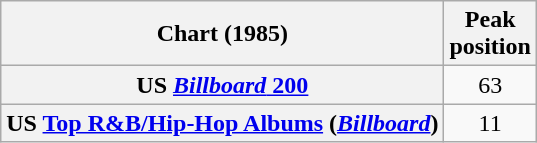<table class="wikitable sortable plainrowheaders" style="text-align:center">
<tr>
<th scope="col">Chart (1985)</th>
<th scope="col">Peak<br> position</th>
</tr>
<tr>
<th scope="row">US <a href='#'><em>Billboard</em> 200</a></th>
<td>63</td>
</tr>
<tr>
<th scope="row">US <a href='#'>Top R&B/Hip-Hop Albums</a> (<em><a href='#'>Billboard</a></em>)</th>
<td>11</td>
</tr>
</table>
